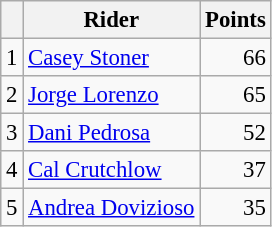<table class="wikitable" style="font-size: 95%;">
<tr>
<th></th>
<th>Rider</th>
<th>Points</th>
</tr>
<tr>
<td align=center>1</td>
<td> <a href='#'>Casey Stoner</a></td>
<td align=right>66</td>
</tr>
<tr>
<td align=center>2</td>
<td> <a href='#'>Jorge Lorenzo</a></td>
<td align=right>65</td>
</tr>
<tr>
<td align=center>3</td>
<td> <a href='#'>Dani Pedrosa</a></td>
<td align=right>52</td>
</tr>
<tr>
<td align=center>4</td>
<td> <a href='#'>Cal Crutchlow</a></td>
<td align=right>37</td>
</tr>
<tr>
<td align=center>5</td>
<td> <a href='#'>Andrea Dovizioso</a></td>
<td align=right>35</td>
</tr>
</table>
